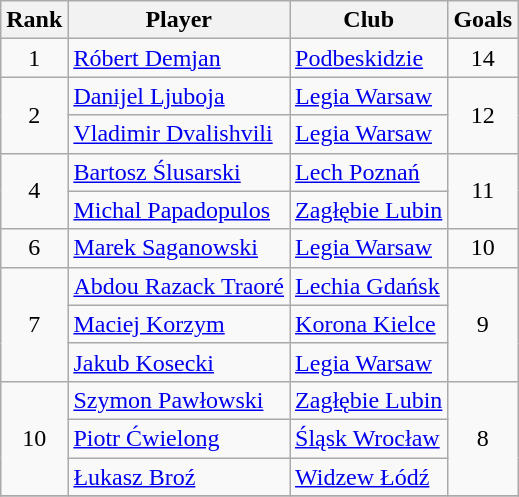<table class="wikitable" style="text-align:center">
<tr>
<th>Rank</th>
<th>Player</th>
<th>Club</th>
<th>Goals</th>
</tr>
<tr>
<td rowspan="1">1</td>
<td align="left"> <a href='#'>Róbert Demjan</a></td>
<td align="left"><a href='#'>Podbeskidzie</a></td>
<td>14</td>
</tr>
<tr>
<td rowspan="2">2</td>
<td align="left"> <a href='#'>Danijel Ljuboja</a></td>
<td align="left"><a href='#'>Legia Warsaw</a></td>
<td rowspan="2">12</td>
</tr>
<tr>
<td align="left"> <a href='#'>Vladimir Dvalishvili</a></td>
<td align="left"><a href='#'>Legia Warsaw</a></td>
</tr>
<tr>
<td rowspan="2">4</td>
<td align="left"> <a href='#'>Bartosz Ślusarski</a></td>
<td align="left"><a href='#'>Lech Poznań</a></td>
<td rowspan="2">11</td>
</tr>
<tr>
<td align="left"> <a href='#'>Michal Papadopulos</a></td>
<td align="left"><a href='#'>Zagłębie Lubin</a></td>
</tr>
<tr>
<td rowspan="1">6</td>
<td align="left"> <a href='#'>Marek Saganowski</a></td>
<td align="left"><a href='#'>Legia Warsaw</a></td>
<td>10</td>
</tr>
<tr>
<td rowspan="3">7</td>
<td align="left"> <a href='#'>Abdou Razack Traoré</a></td>
<td align="left"><a href='#'>Lechia Gdańsk</a></td>
<td rowspan="3">9</td>
</tr>
<tr>
<td align="left"> <a href='#'>Maciej Korzym</a></td>
<td align="left"><a href='#'>Korona Kielce</a></td>
</tr>
<tr>
<td align="left"> <a href='#'>Jakub Kosecki</a></td>
<td align="left"><a href='#'>Legia Warsaw</a></td>
</tr>
<tr>
<td rowspan="3">10</td>
<td align="left"> <a href='#'>Szymon Pawłowski</a></td>
<td align="left"><a href='#'>Zagłębie Lubin</a></td>
<td rowspan="3">8</td>
</tr>
<tr>
<td align="left"> <a href='#'>Piotr Ćwielong</a></td>
<td align="left"><a href='#'>Śląsk Wrocław</a></td>
</tr>
<tr>
<td align="left"> <a href='#'>Łukasz Broź</a></td>
<td align="left"><a href='#'>Widzew Łódź</a></td>
</tr>
<tr>
</tr>
</table>
